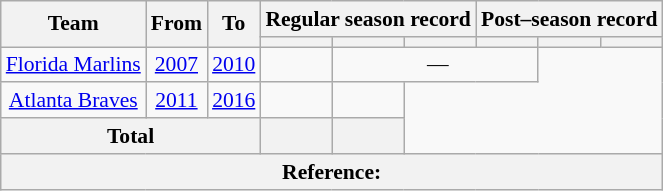<table class="wikitable" Style="text-align: center;font-size:90%">
<tr>
<th rowspan="2">Team</th>
<th rowspan="2">From</th>
<th rowspan="2">To</th>
<th colspan="3">Regular season record</th>
<th colspan="3">Post–season record</th>
</tr>
<tr>
<th></th>
<th></th>
<th></th>
<th></th>
<th></th>
<th></th>
</tr>
<tr>
<td><a href='#'>Florida Marlins</a></td>
<td><a href='#'>2007</a></td>
<td><a href='#'>2010</a></td>
<td></td>
<td colspan="3"> —</td>
</tr>
<tr>
<td><a href='#'>Atlanta Braves</a></td>
<td><a href='#'>2011</a></td>
<td><a href='#'>2016</a></td>
<td></td>
<td></td>
</tr>
<tr>
<th colspan="3">Total</th>
<th></th>
<th></th>
</tr>
<tr>
<th colspan="9">Reference:</th>
</tr>
</table>
